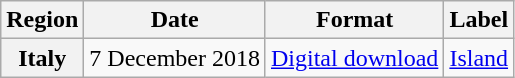<table class="wikitable plainrowheaders">
<tr>
<th>Region</th>
<th>Date</th>
<th>Format</th>
<th>Label</th>
</tr>
<tr>
<th scope="row">Italy</th>
<td>7 December 2018</td>
<td><a href='#'>Digital download</a></td>
<td><a href='#'>Island</a></td>
</tr>
</table>
